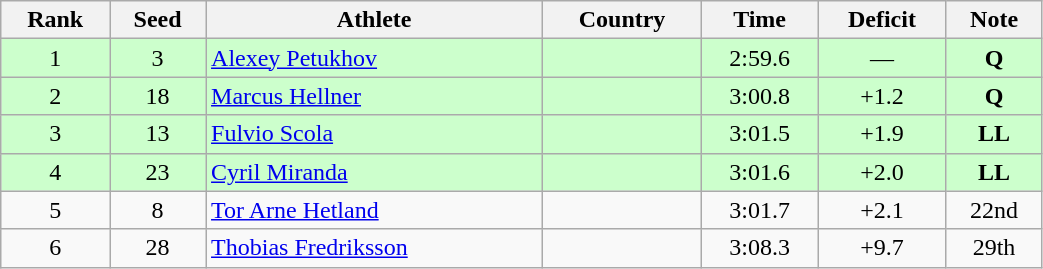<table class="wikitable sortable" style="text-align:center" width=55%>
<tr>
<th>Rank</th>
<th>Seed</th>
<th>Athlete</th>
<th>Country</th>
<th>Time</th>
<th>Deficit</th>
<th>Note</th>
</tr>
<tr bgcolor=ccffcc>
<td>1</td>
<td>3</td>
<td align=left><a href='#'>Alexey Petukhov</a></td>
<td align=left></td>
<td>2:59.6</td>
<td>—</td>
<td><strong>Q</strong></td>
</tr>
<tr bgcolor=ccffcc>
<td>2</td>
<td>18</td>
<td align=left><a href='#'>Marcus Hellner</a></td>
<td align=left></td>
<td>3:00.8</td>
<td>+1.2</td>
<td><strong>Q</strong></td>
</tr>
<tr bgcolor=ccffcc>
<td>3</td>
<td>13</td>
<td align=left><a href='#'>Fulvio Scola</a></td>
<td align=left></td>
<td>3:01.5</td>
<td>+1.9</td>
<td><strong>LL</strong></td>
</tr>
<tr bgcolor=ccffcc>
<td>4</td>
<td>23</td>
<td align=left><a href='#'>Cyril Miranda</a></td>
<td align=left></td>
<td>3:01.6</td>
<td>+2.0</td>
<td><strong>LL</strong></td>
</tr>
<tr>
<td>5</td>
<td>8</td>
<td align=left><a href='#'>Tor Arne Hetland</a></td>
<td align=left></td>
<td>3:01.7</td>
<td>+2.1</td>
<td>22nd</td>
</tr>
<tr>
<td>6</td>
<td>28</td>
<td align=left><a href='#'>Thobias Fredriksson</a></td>
<td align=left></td>
<td>3:08.3</td>
<td>+9.7</td>
<td>29th</td>
</tr>
</table>
